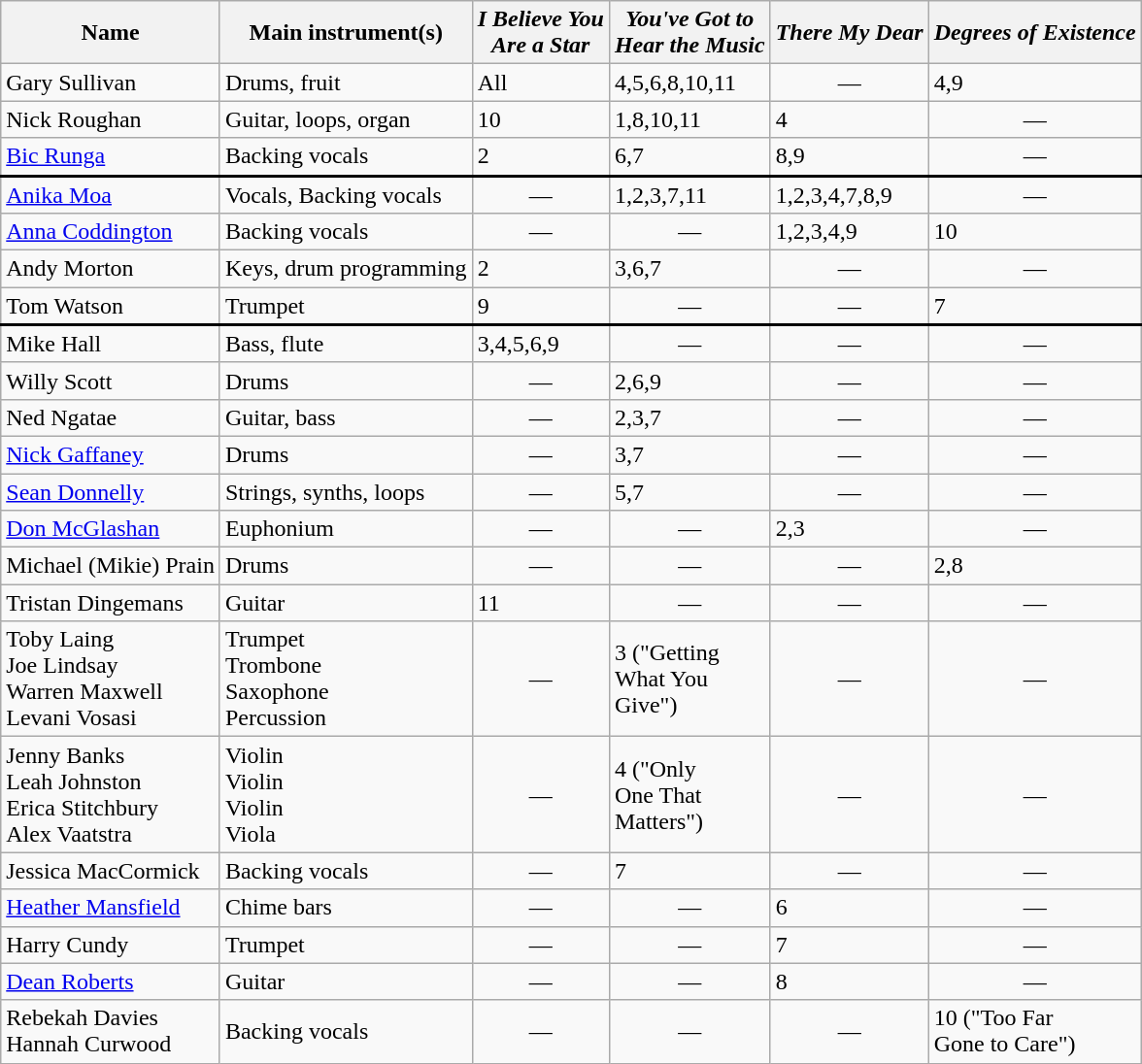<table class="wikitable plainrowheaders">
<tr>
<th>Name</th>
<th>Main instrument(s)</th>
<th><em>I Believe You<br>Are a Star</em></th>
<th><em>You've Got to<br>Hear the Music</em></th>
<th><em>There My Dear</em></th>
<th><em>Degrees of Existence</em></th>
</tr>
<tr>
<td>Gary Sullivan</td>
<td>Drums, fruit</td>
<td>All</td>
<td>4,5,6,8,10,11</td>
<td style="text-align:center;">—</td>
<td>4,9</td>
</tr>
<tr>
<td>Nick Roughan</td>
<td>Guitar, loops, organ</td>
<td>10</td>
<td>1,8,10,11</td>
<td>4</td>
<td style="text-align:center;">—</td>
</tr>
<tr>
<td><a href='#'>Bic Runga</a></td>
<td>Backing vocals</td>
<td>2</td>
<td>6,7</td>
<td>8,9</td>
<td style="text-align:center;">—</td>
</tr>
<tr style="border-top:solid 2px black;">
<td><a href='#'>Anika Moa</a></td>
<td>Vocals, Backing vocals</td>
<td style="text-align:center;">—</td>
<td>1,2,3,7,11</td>
<td>1,2,3,4,7,8,9</td>
<td style="text-align:center;">—</td>
</tr>
<tr>
<td><a href='#'>Anna Coddington</a></td>
<td>Backing vocals</td>
<td style="text-align:center;">—</td>
<td style="text-align:center;">—</td>
<td>1,2,3,4,9</td>
<td>10</td>
</tr>
<tr>
<td>Andy Morton</td>
<td>Keys, drum programming</td>
<td>2</td>
<td>3,6,7</td>
<td style="text-align:center;">—</td>
<td style="text-align:center;">—</td>
</tr>
<tr>
<td>Tom Watson</td>
<td>Trumpet</td>
<td>9</td>
<td style="text-align:center;">—</td>
<td style="text-align:center;">—</td>
<td>7</td>
</tr>
<tr style="border-top:solid 2px black;">
<td>Mike Hall</td>
<td>Bass, flute</td>
<td>3,4,5,6,9</td>
<td style="text-align:center;">—</td>
<td style="text-align:center;">—</td>
<td style="text-align:center;">—</td>
</tr>
<tr>
<td>Willy Scott</td>
<td>Drums</td>
<td style="text-align:center;">—</td>
<td>2,6,9</td>
<td style="text-align:center;">—</td>
<td style="text-align:center;">—</td>
</tr>
<tr>
<td>Ned Ngatae</td>
<td>Guitar, bass</td>
<td style="text-align:center;">—</td>
<td>2,3,7</td>
<td style="text-align:center;">—</td>
<td style="text-align:center;">—</td>
</tr>
<tr>
<td><a href='#'>Nick Gaffaney</a></td>
<td>Drums</td>
<td style="text-align:center;">—</td>
<td>3,7</td>
<td style="text-align:center;">—</td>
<td style="text-align:center;">—</td>
</tr>
<tr>
<td><a href='#'>Sean Donnelly</a></td>
<td>Strings, synths, loops</td>
<td style="text-align:center;">—</td>
<td>5,7</td>
<td style="text-align:center;">—</td>
<td style="text-align:center;">—</td>
</tr>
<tr>
<td><a href='#'>Don McGlashan</a></td>
<td>Euphonium</td>
<td style="text-align:center;">—</td>
<td style="text-align:center;">—</td>
<td>2,3</td>
<td style="text-align:center;">—</td>
</tr>
<tr>
<td>Michael (Mikie) Prain</td>
<td>Drums</td>
<td style="text-align:center;">—</td>
<td style="text-align:center;">—</td>
<td style="text-align:center;">—</td>
<td>2,8</td>
</tr>
<tr>
<td>Tristan Dingemans</td>
<td>Guitar</td>
<td>11</td>
<td style="text-align:center;">—</td>
<td style="text-align:center;">—</td>
<td style="text-align:center;">—</td>
</tr>
<tr>
<td>Toby Laing<br>Joe Lindsay<br>Warren Maxwell<br>Levani Vosasi</td>
<td>Trumpet<br>Trombone<br>Saxophone<br>Percussion</td>
<td style="text-align:center;">—</td>
<td>3 ("Getting<br>What You<br>Give")</td>
<td style="text-align:center;">—</td>
<td style="text-align:center;">—</td>
</tr>
<tr>
<td>Jenny Banks<br>Leah Johnston<br>Erica Stitchbury<br>Alex Vaatstra</td>
<td>Violin<br>Violin<br>Violin<br>Viola</td>
<td style="text-align:center;">—</td>
<td>4 ("Only<br>One That<br>Matters")</td>
<td style="text-align:center;">—</td>
<td style="text-align:center;">—</td>
</tr>
<tr>
<td>Jessica MacCormick</td>
<td>Backing vocals</td>
<td style="text-align:center;">—</td>
<td>7</td>
<td style="text-align:center;">—</td>
<td style="text-align:center;">—</td>
</tr>
<tr>
<td><a href='#'>Heather Mansfield</a></td>
<td>Chime bars</td>
<td style="text-align:center;">—</td>
<td style="text-align:center;">—</td>
<td>6</td>
<td style="text-align:center;">—</td>
</tr>
<tr>
<td>Harry Cundy</td>
<td>Trumpet</td>
<td style="text-align:center;">—</td>
<td style="text-align:center;">—</td>
<td>7</td>
<td style="text-align:center;">—</td>
</tr>
<tr>
<td><a href='#'>Dean Roberts</a></td>
<td>Guitar</td>
<td style="text-align:center;">—</td>
<td style="text-align:center;">—</td>
<td>8</td>
<td style="text-align:center;">—</td>
</tr>
<tr>
<td>Rebekah Davies<br>Hannah Curwood</td>
<td>Backing vocals</td>
<td style="text-align:center;">—</td>
<td style="text-align:center;">—</td>
<td style="text-align:center;">—</td>
<td>10 ("Too Far<br>Gone to Care")</td>
</tr>
</table>
